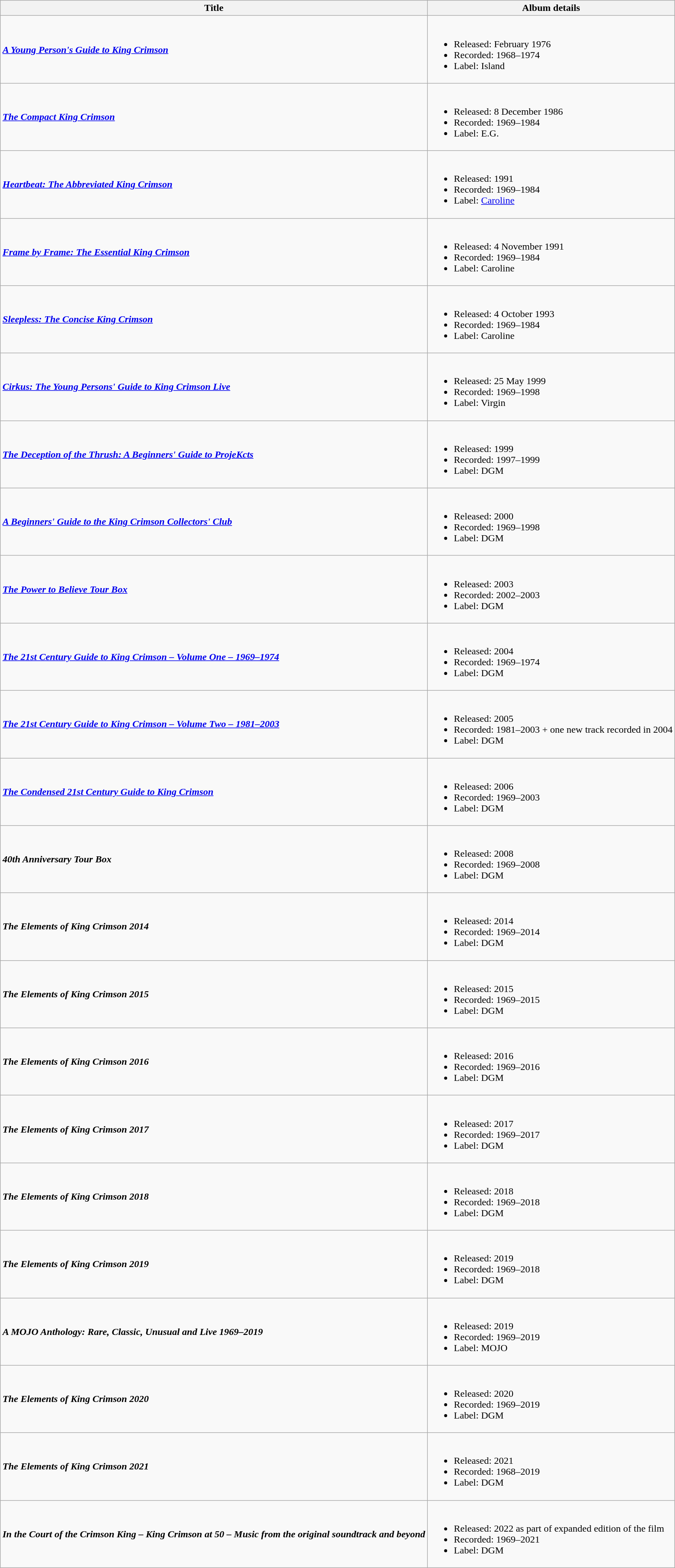<table class="wikitable">
<tr>
<th>Title</th>
<th>Album details</th>
</tr>
<tr>
<td><strong><em><a href='#'>A Young Person's Guide to King Crimson</a></em></strong></td>
<td><br><ul><li>Released: February 1976</li><li>Recorded: 1968–1974</li><li>Label: Island</li></ul></td>
</tr>
<tr>
<td><strong><em><a href='#'>The Compact King Crimson</a></em></strong></td>
<td><br><ul><li>Released: 8 December 1986</li><li>Recorded: 1969–1984</li><li>Label: E.G.</li></ul></td>
</tr>
<tr>
<td><strong><em><a href='#'>Heartbeat: The Abbreviated King Crimson</a></em></strong></td>
<td><br><ul><li>Released: 1991</li><li>Recorded: 1969–1984</li><li>Label: <a href='#'>Caroline</a></li></ul></td>
</tr>
<tr>
<td><strong><em><a href='#'>Frame by Frame: The Essential King Crimson</a></em></strong></td>
<td><br><ul><li>Released: 4 November 1991</li><li>Recorded: 1969–1984</li><li>Label: Caroline</li></ul></td>
</tr>
<tr>
<td><strong><em><a href='#'>Sleepless: The Concise King Crimson</a></em></strong></td>
<td><br><ul><li>Released: 4 October 1993</li><li>Recorded: 1969–1984</li><li>Label: Caroline</li></ul></td>
</tr>
<tr>
<td><strong><em><a href='#'>Cirkus: The Young Persons' Guide to King Crimson Live</a></em></strong></td>
<td><br><ul><li>Released: 25 May 1999</li><li>Recorded: 1969–1998</li><li>Label: Virgin</li></ul></td>
</tr>
<tr>
<td><strong><em><a href='#'>The Deception of the Thrush: A Beginners' Guide to ProjeKcts</a></em></strong></td>
<td><br><ul><li>Released: 1999</li><li>Recorded: 1997–1999</li><li>Label: DGM</li></ul></td>
</tr>
<tr>
<td><strong><em><a href='#'>A Beginners' Guide to the King Crimson Collectors' Club</a></em></strong></td>
<td><br><ul><li>Released: 2000</li><li>Recorded: 1969–1998</li><li>Label: DGM</li></ul></td>
</tr>
<tr>
<td><strong><em><a href='#'>The Power to Believe Tour Box</a></em></strong></td>
<td><br><ul><li>Released: 2003</li><li>Recorded: 2002–2003</li><li>Label: DGM</li></ul></td>
</tr>
<tr>
<td><strong><em><a href='#'>The 21st Century Guide to King Crimson – Volume One – 1969–1974</a></em></strong></td>
<td><br><ul><li>Released: 2004</li><li>Recorded: 1969–1974</li><li>Label: DGM</li></ul></td>
</tr>
<tr>
<td><strong><em><a href='#'>The 21st Century Guide to King Crimson – Volume Two – 1981–2003</a></em></strong></td>
<td><br><ul><li>Released: 2005</li><li>Recorded: 1981–2003 + one new track recorded in 2004</li><li>Label: DGM</li></ul></td>
</tr>
<tr>
<td><strong><em><a href='#'>The Condensed 21st Century Guide to King Crimson</a></em></strong></td>
<td><br><ul><li>Released: 2006</li><li>Recorded: 1969–2003</li><li>Label: DGM</li></ul></td>
</tr>
<tr>
<td><strong><em>40th Anniversary Tour Box</em></strong></td>
<td><br><ul><li>Released: 2008</li><li>Recorded: 1969–2008</li><li>Label: DGM</li></ul></td>
</tr>
<tr>
<td><strong><em>The Elements of King Crimson 2014</em></strong></td>
<td><br><ul><li>Released: 2014</li><li>Recorded: 1969–2014</li><li>Label: DGM</li></ul></td>
</tr>
<tr>
<td><strong><em>The Elements of King Crimson 2015</em></strong></td>
<td><br><ul><li>Released: 2015</li><li>Recorded: 1969–2015</li><li>Label: DGM</li></ul></td>
</tr>
<tr>
<td><strong><em>The Elements of King Crimson 2016</em></strong></td>
<td><br><ul><li>Released: 2016</li><li>Recorded: 1969–2016</li><li>Label: DGM</li></ul></td>
</tr>
<tr>
<td><strong><em>The Elements of King Crimson 2017</em></strong></td>
<td><br><ul><li>Released: 2017</li><li>Recorded: 1969–2017</li><li>Label: DGM</li></ul></td>
</tr>
<tr>
<td><strong><em>The Elements of King Crimson 2018</em></strong></td>
<td><br><ul><li>Released: 2018</li><li>Recorded: 1969–2018</li><li>Label: DGM</li></ul></td>
</tr>
<tr>
<td><strong><em>The Elements of King Crimson 2019</em></strong></td>
<td><br><ul><li>Released: 2019</li><li>Recorded: 1969–2018</li><li>Label: DGM</li></ul></td>
</tr>
<tr>
<td><strong><em>A MOJO Anthology: Rare, Classic, Unusual and Live 1969–2019</em></strong></td>
<td><br><ul><li>Released: 2019</li><li>Recorded: 1969–2019</li><li>Label: MOJO</li></ul></td>
</tr>
<tr>
<td><strong><em>The Elements of King Crimson 2020</em></strong></td>
<td><br><ul><li>Released: 2020</li><li>Recorded: 1969–2019</li><li>Label: DGM</li></ul></td>
</tr>
<tr>
<td><strong><em>The Elements of King Crimson 2021</em></strong></td>
<td><br><ul><li>Released: 2021</li><li>Recorded: 1968–2019</li><li>Label: DGM</li></ul></td>
</tr>
<tr>
<td><strong><em>In the Court of the Crimson King – King Crimson at 50  – Music from the original soundtrack and beyond</em></strong></td>
<td><br><ul><li>Released: 2022 as part of expanded edition of the film</li><li>Recorded: 1969–2021</li><li>Label: DGM</li></ul></td>
</tr>
</table>
